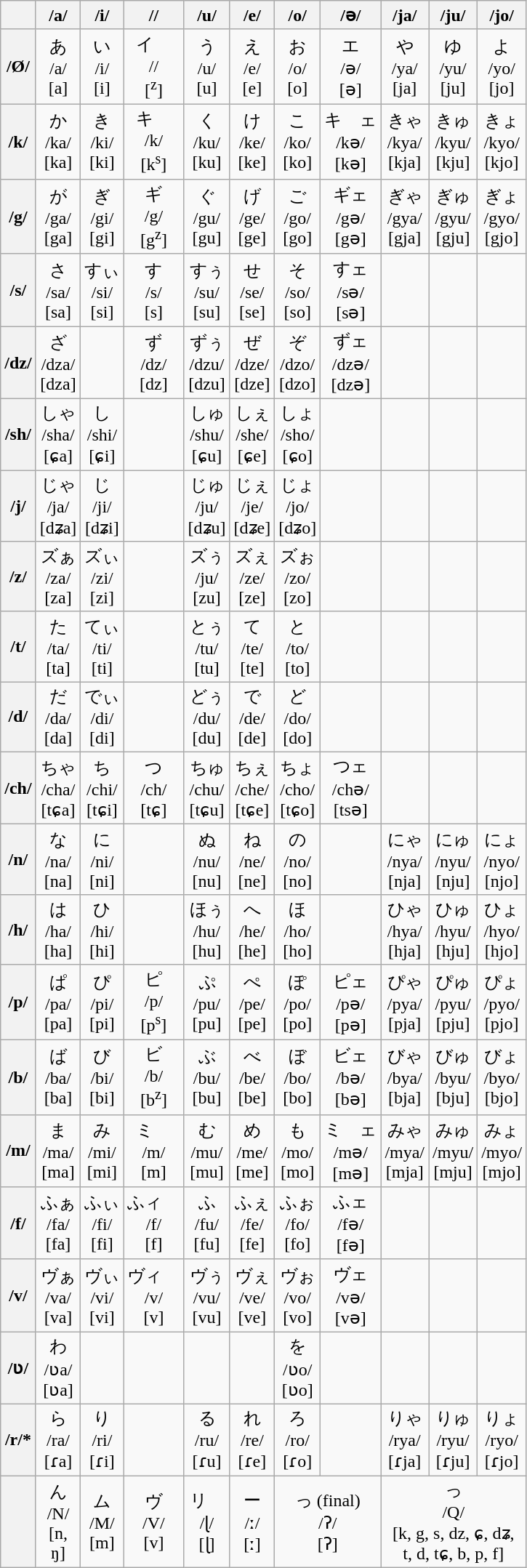<table class="wikitable" style="text-align: center">
<tr>
<th></th>
<th>/a/</th>
<th>/i/</th>
<th>//</th>
<th>/u/</th>
<th>/e/</th>
<th>/o/</th>
<th>/ə/</th>
<th>/ja/</th>
<th>/ju/</th>
<th>/jo/</th>
</tr>
<tr>
<th>/Ø/</th>
<td>あ <br> /a/ <br> [a]</td>
<td>い <br> /i/ <br> [i]</td>
<td>イ゚ <br> // <br> [<sup>z</sup>]</td>
<td>う <br> /u/ <br> [u]</td>
<td>え <br> /e/ <br> [e]</td>
<td>お <br> /o/ <br> [o]</td>
<td>エ <br> /ə/ <br> [ə]</td>
<td>や <br> /ya/ <br> [ja]</td>
<td>ゆ <br> /yu/ <br> [ju]</td>
<td>よ <br> /yo/ <br> [jo]</td>
</tr>
<tr>
<th>/k/</th>
<td>か <br> /ka/ <br> [ka]</td>
<td>き <br> /ki/ <br> [ki]</td>
<td>キ゚ <br> /k/ <br> [k<sup>s</sup>]</td>
<td>く <br> /ku/ <br> [ku]</td>
<td>け <br> /ke/ <br> [ke]</td>
<td>こ  <br> /ko/ <br> [ko]</td>
<td>キ゚ェ <br> /kə/ <br> [kə]</td>
<td>きゃ <br> /kya/ <br> [kja]</td>
<td>きゅ <br> /kyu/ <br> [kju]</td>
<td>きょ <br> /kyo/ <br> [kjo]</td>
</tr>
<tr>
<th>/g/</th>
<td>が <br> /ga/ <br> [ga]</td>
<td>ぎ <br> /gi/ <br> [gi]</td>
<td>ギ <br> /g/ <br> [g<sup>z</sup>]</td>
<td>ぐ <br> /gu/ <br> [gu]</td>
<td>げ <br> /ge/ <br> [ge]</td>
<td>ご<br> /go/ <br> [go]</td>
<td>ギェ <br> /gə/ <br> [gə]</td>
<td>ぎゃ <br> /gya/ <br> [gja]</td>
<td>ぎゅ <br> /gyu/ <br> [gju]</td>
<td>ぎょ <br> /gyo/ <br> [gjo]</td>
</tr>
<tr>
<th>/s/</th>
<td>さ <br> /sa/ <br> [sa]</td>
<td>すぃ <br> /si/ <br> [si]</td>
<td>す <br> /s/ <br> [s]</td>
<td>すぅ <br> /su/ <br> [su]</td>
<td>せ <br> /se/ <br> [se]</td>
<td>そ <br> /so/ <br> [so]</td>
<td>すェ <br> /sə/ <br> [sə]</td>
<td></td>
<td></td>
<td></td>
</tr>
<tr>
<th>/dz/</th>
<td>ざ <br> /dza/ <br> [dza]</td>
<td></td>
<td>ず <br> /dz/ <br> [dz]</td>
<td>ずぅ <br> /dzu/ <br> [dzu]</td>
<td>ぜ <br> /dze/ <br> [dze]</td>
<td>ぞ <br> /dzo/<br> [dzo]</td>
<td>ずェ <br> /dzə/<br> [dzə]</td>
<td></td>
<td></td>
<td></td>
</tr>
<tr>
<th>/sh/</th>
<td>しゃ <br> /sha/ <br> [ɕa]</td>
<td>し <br> /shi/ <br> [ɕi]</td>
<td></td>
<td>しゅ <br> /shu/ <br> [ɕu]</td>
<td>しぇ <br> /she/ <br> [ɕe]</td>
<td>しょ <br> /sho/ <br> [ɕo]</td>
<td></td>
<td></td>
<td></td>
<td></td>
</tr>
<tr>
<th>/j/</th>
<td>じゃ <br> /ja/ <br> [dʑa]</td>
<td>じ <br> /ji/ <br> [dʑi]</td>
<td></td>
<td>じゅ <br> /ju/ <br> [dʑu]</td>
<td>じぇ <br> /je/ <br> [dʑe]</td>
<td>じょ <br> /jo/ <br> [dʑo]</td>
<td></td>
<td></td>
<td></td>
<td></td>
</tr>
<tr>
<th>/z/</th>
<td>ズぁ <br> /za/ <br> [za]</td>
<td>ズぃ <br> /zi/ <br> [zi]</td>
<td></td>
<td>ズぅ <br> /ju/ <br> [zu]</td>
<td>ズぇ <br> /ze/ <br> [ze]</td>
<td>ズぉ <br> /zo/ <br> [zo]</td>
<td></td>
<td></td>
<td></td>
<td></td>
</tr>
<tr>
<th>/t/</th>
<td>た <br> /ta/ <br> [ta]</td>
<td>てぃ <br> /ti/ <br> [ti]</td>
<td></td>
<td>とぅ <br> /tu/ <br> [tu]</td>
<td>て <br> /te/ <br> [te]</td>
<td>と <br> /to/ <br> [to]</td>
<td></td>
<td></td>
<td></td>
<td></td>
</tr>
<tr>
<th>/d/</th>
<td>だ <br> /da/ <br> [da]</td>
<td>でぃ <br> /di/ <br> [di]</td>
<td></td>
<td>どぅ <br> /du/ <br> [du]</td>
<td>で <br> /de/ <br> [de]</td>
<td>ど <br> /do/ <br> [do]</td>
<td></td>
<td></td>
<td></td>
<td></td>
</tr>
<tr>
<th>/ch/</th>
<td>ちゃ <br> /cha/ <br> [tɕa]</td>
<td>ち <br> /chi/ <br> [tɕi]</td>
<td>つ <br> /ch/ <br> [tɕ]</td>
<td>ちゅ <br> /chu/ <br> [tɕu]</td>
<td>ちぇ <br> /che/ <br> [tɕe]</td>
<td>ちょ <br> /cho/ <br> [tɕo]</td>
<td>つェ <br> /chə/ <br> [tsə]</td>
<td></td>
<td></td>
<td></td>
</tr>
<tr>
<th>/n/</th>
<td>な <br> /na/ <br> [na]</td>
<td>に <br> /ni/ <br> [ni]</td>
<td></td>
<td>ぬ <br> /nu/ <br> [nu]</td>
<td>ね <br> /ne/ <br> [ne]</td>
<td>の <br> /no/ <br> [no]</td>
<td></td>
<td>にゃ <br> /nya/ <br> [nja]</td>
<td>にゅ <br> /nyu/ <br> [nju]</td>
<td>にょ <br> /nyo/ <br> [njo]</td>
</tr>
<tr>
<th>/h/</th>
<td>は <br> /ha/ <br> [ha]</td>
<td>ひ <br> /hi/ <br> [hi]</td>
<td></td>
<td>ほぅ <br> /hu/ <br> [hu]</td>
<td>へ <br> /he/ <br> [he]</td>
<td>ほ <br> /ho/ <br> [ho]</td>
<td></td>
<td>ひゃ <br> /hya/ <br> [hja]</td>
<td>ひゅ <br> /hyu/ <br> [hju]</td>
<td>ひょ <br> /hyo/ <br> [hjo]</td>
</tr>
<tr>
<th>/p/</th>
<td>ぱ <br> /pa/ <br> [pa]</td>
<td>ぴ <br> /pi/ <br> [pi]</td>
<td>ピ <br> /p/ <br> [p<sup>s</sup>]</td>
<td>ぷ <br> /pu/ <br> [pu]</td>
<td>ぺ <br> /pe/ <br> [pe]</td>
<td>ぽ <br> /po/ <br> [po]</td>
<td>ピェ <br> /pə/ <br> [pə]</td>
<td>ぴゃ <br> /pya/ <br> [pja]</td>
<td>ぴゅ <br> /pyu/ <br> [pju]</td>
<td>ぴょ <br> /pyo/ <br> [pjo]</td>
</tr>
<tr>
<th>/b/</th>
<td>ば <br> /ba/ <br> [ba]</td>
<td>び <br> /bi/ <br> [bi]</td>
<td>ビ <br> /b/ <br> [b<sup>z</sup>]</td>
<td>ぶ <br> /bu/ <br> [bu]</td>
<td>べ <br> /be/ <br> [be]</td>
<td>ぼ <br> /bo/ <br> [bo]</td>
<td>ビェ <br> /bə/ <br> [bə]</td>
<td>びゃ <br> /bya/ <br> [bja]</td>
<td>びゅ <br> /byu/ <br> [bju]</td>
<td>びょ <br> /byo/ <br> [bjo]</td>
</tr>
<tr>
<th>/m/</th>
<td>ま <br> /ma/ <br> [ma]</td>
<td>み <br> /mi/ <br> [mi]</td>
<td>ミ゚ <br> /m/ <br> [m]</td>
<td>む <br> /mu/ <br> [mu]</td>
<td>め <br> /me/ <br> [me]</td>
<td>も <br> /mo/ <br> [mo]</td>
<td>ミ゚ェ <br> /mə/ <br> [mə]</td>
<td>みゃ <br> /mya/ <br> [mja]</td>
<td>みゅ <br> /myu/ <br> [mju]</td>
<td>みょ <br> /myo/ <br> [mjo]</td>
</tr>
<tr>
<th>/f/</th>
<td>ふぁ <br> /fa/ <br> [fa]</td>
<td>ふぃ <br> /fi/ <br> [fi]</td>
<td>ふィ゚ <br> /f/ <br> [f]</td>
<td>ふ <br> /fu/ <br> [fu]</td>
<td>ふぇ <br> /fe/ <br> [fe]</td>
<td>ふぉ <br> /fo/ <br> [fo]</td>
<td>ふェ <br> /fə/ <br> [fə]</td>
<td></td>
<td></td>
<td></td>
</tr>
<tr>
<th>/v/</th>
<td>ヴぁ <br> /va/ <br> [va]</td>
<td>ヴぃ <br> /vi/ <br> [vi]</td>
<td>ヴィ゚ <br> /v/ <br> [v]</td>
<td>ヴぅ <br> /vu/ <br> [vu]</td>
<td>ヴぇ <br> /ve/ <br> [ve]</td>
<td>ヴぉ <br> /vo/ <br> [vo]</td>
<td>ヴェ <br> /və/ <br> [və]</td>
<td></td>
<td></td>
<td></td>
</tr>
<tr>
<th>/ʋ/</th>
<td>わ <br> /ʋa/ <br> [ʋa]</td>
<td></td>
<td></td>
<td></td>
<td></td>
<td>を <br> /ʋo/ <br> [ʋo]</td>
<td></td>
<td></td>
<td></td>
<td></td>
</tr>
<tr>
<th>/r/*</th>
<td>ら <br> /ra/ <br> [ɾa]</td>
<td>り <br> /ri/ <br> [ɾi]</td>
<td></td>
<td>る <br> /ru/ <br> [ɾu]</td>
<td>れ <br> /re/ <br> [ɾe]</td>
<td>ろ <br> /ro/ <br> [ɾo]</td>
<td></td>
<td>りゃ <br> /rya/ <br> [ɾja]</td>
<td>りゅ <br> /ryu/ <br> [ɾju]</td>
<td>りょ <br> /ryo/ <br> [ɾjo]</td>
</tr>
<tr>
<th></th>
<td>ん <br> /N/ <br> [n,<br>ŋ]</td>
<td>ム <br> /M/ <br> [m]</td>
<td>ヴ <br> /V/ <br> [v]</td>
<td>リ゚ <br> /ɭ/ <br> [ɭ]</td>
<td>ー <br> /ː/ <br> [ː]</td>
<td colspan="2">っ (final) <br> /ʔ/ <br> [ʔ]</td>
<td colspan="3">っ <br> /Q/ <br> [k, g, s, dz, ɕ, dʑ, <br> t, d, tɕ, b, p, f]</td>
</tr>
</table>
